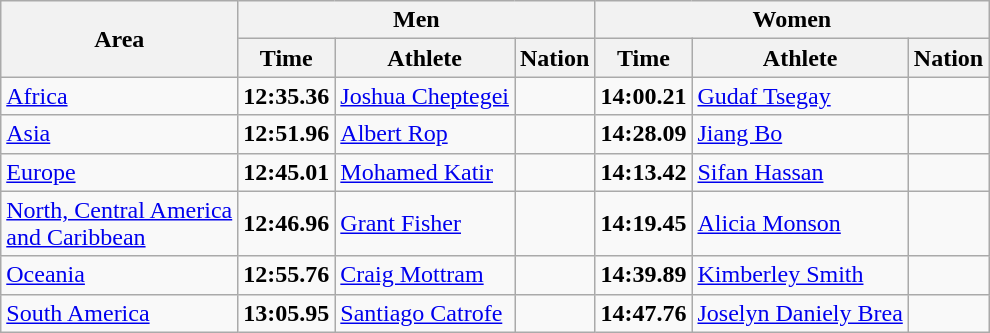<table class="wikitable">
<tr>
<th rowspan=2>Area</th>
<th colspan=3>Men</th>
<th colspan=3>Women</th>
</tr>
<tr>
<th>Time</th>
<th>Athlete</th>
<th>Nation</th>
<th>Time</th>
<th>Athlete</th>
<th>Nation</th>
</tr>
<tr>
<td><a href='#'>Africa</a> </td>
<td><strong>12:35.36</strong> </td>
<td><a href='#'>Joshua Cheptegei</a></td>
<td></td>
<td><strong>14:00.21</strong> </td>
<td><a href='#'>Gudaf Tsegay</a></td>
<td></td>
</tr>
<tr>
<td><a href='#'>Asia</a> </td>
<td><strong>12:51.96</strong></td>
<td><a href='#'>Albert Rop</a></td>
<td></td>
<td><strong>14:28.09</strong></td>
<td><a href='#'>Jiang Bo</a></td>
<td></td>
</tr>
<tr>
<td><a href='#'>Europe</a> </td>
<td><strong>12:45.01</strong></td>
<td><a href='#'>Mohamed Katir</a></td>
<td></td>
<td><strong>14:13.42</strong></td>
<td><a href='#'>Sifan Hassan</a></td>
<td></td>
</tr>
<tr>
<td><a href='#'>North, Central America<br> and Caribbean</a> </td>
<td><strong>12:46.96</strong></td>
<td><a href='#'>Grant Fisher</a></td>
<td></td>
<td><strong>14:19.45</strong></td>
<td><a href='#'>Alicia Monson</a></td>
<td></td>
</tr>
<tr>
<td><a href='#'>Oceania</a> </td>
<td><strong>12:55.76</strong></td>
<td><a href='#'>Craig Mottram</a></td>
<td></td>
<td><strong>14:39.89</strong></td>
<td><a href='#'>Kimberley Smith</a></td>
<td></td>
</tr>
<tr>
<td><a href='#'>South America</a> </td>
<td><strong>13:05.95</strong></td>
<td><a href='#'>Santiago Catrofe</a></td>
<td></td>
<td><strong>14:47.76</strong></td>
<td><a href='#'>Joselyn Daniely Brea</a></td>
<td></td>
</tr>
</table>
